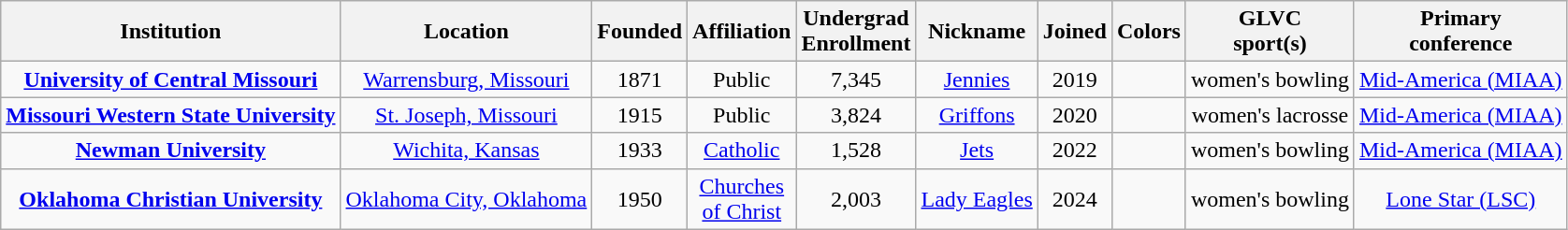<table class="wikitable sortable" style="text-align:center">
<tr>
<th scope="col">Institution</th>
<th scope="col">Location</th>
<th scope="col">Founded</th>
<th scope="col">Affiliation</th>
<th scope="col">Undergrad<br>Enrollment</th>
<th scope="col">Nickname</th>
<th scope="col">Joined</th>
<th scope="col" class="unsortable">Colors</th>
<th scope="col">GLVC<br>sport(s)</th>
<th scope="col">Primary<br>conference</th>
</tr>
<tr>
<td scope="row"><strong><a href='#'>University of Central Missouri</a></strong></td>
<td><a href='#'>Warrensburg, Missouri</a></td>
<td>1871</td>
<td>Public</td>
<td>7,345</td>
<td><a href='#'>Jennies</a></td>
<td>2019</td>
<td></td>
<td>women's bowling</td>
<td><a href='#'>Mid-America (MIAA)</a></td>
</tr>
<tr>
<td scope="row"><strong><a href='#'>Missouri Western State University</a></strong></td>
<td><a href='#'>St. Joseph, Missouri</a></td>
<td>1915</td>
<td>Public</td>
<td>3,824</td>
<td><a href='#'>Griffons</a></td>
<td>2020</td>
<td></td>
<td>women's lacrosse</td>
<td><a href='#'>Mid-America (MIAA)</a></td>
</tr>
<tr>
<td scope="row"><strong><a href='#'>Newman University</a></strong></td>
<td><a href='#'>Wichita, Kansas</a></td>
<td>1933</td>
<td><a href='#'>Catholic</a></td>
<td>1,528</td>
<td><a href='#'>Jets</a></td>
<td>2022</td>
<td></td>
<td>women's bowling</td>
<td><a href='#'>Mid-America (MIAA)</a></td>
</tr>
<tr>
<td><strong><a href='#'>Oklahoma Christian University</a></strong></td>
<td><a href='#'>Oklahoma City, Oklahoma</a></td>
<td>1950</td>
<td><a href='#'>Churches<br>of Christ</a></td>
<td>2,003</td>
<td><a href='#'>Lady Eagles</a></td>
<td>2024</td>
<td></td>
<td>women's bowling</td>
<td><a href='#'>Lone Star (LSC)</a></td>
</tr>
</table>
